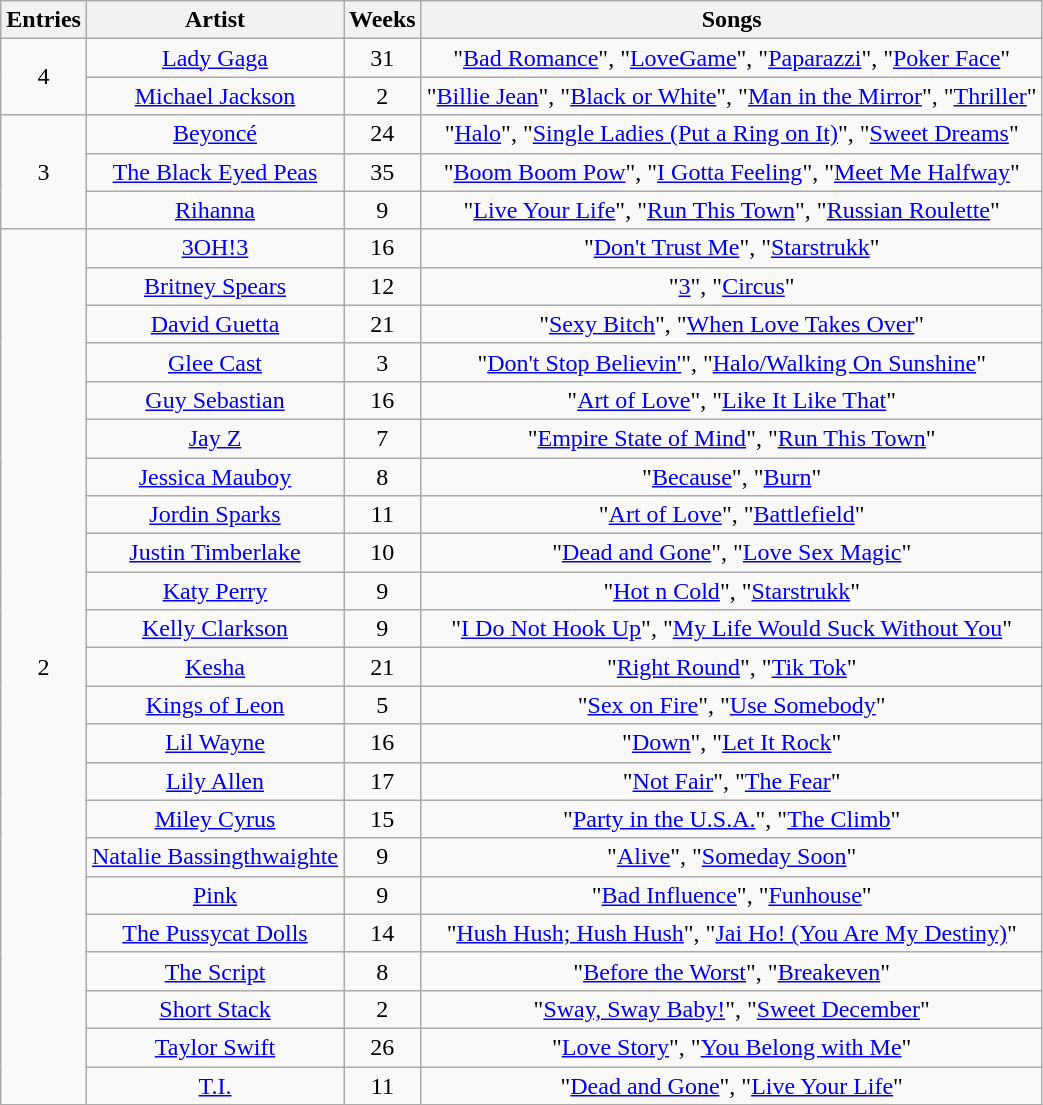<table class="wikitable sortable" style="text-align: center;">
<tr>
<th>Entries</th>
<th>Artist</th>
<th>Weeks</th>
<th>Songs</th>
</tr>
<tr>
<td rowspan="2" style="text-align:center">4</td>
<td><a href='#'>Lady Gaga</a></td>
<td>31</td>
<td>"<a href='#'>Bad Romance</a>", "<a href='#'>LoveGame</a>", "<a href='#'>Paparazzi</a>", "<a href='#'>Poker Face</a>"</td>
</tr>
<tr>
<td><a href='#'>Michael Jackson</a></td>
<td>2</td>
<td>"<a href='#'>Billie Jean</a>", "<a href='#'>Black or White</a>", "<a href='#'>Man in the Mirror</a>", "<a href='#'>Thriller</a>"</td>
</tr>
<tr>
<td rowspan="3" style="text-align:center">3</td>
<td><a href='#'>Beyoncé</a></td>
<td>24</td>
<td>"<a href='#'>Halo</a>", "<a href='#'>Single Ladies (Put a Ring on It)</a>", "<a href='#'>Sweet Dreams</a>"</td>
</tr>
<tr>
<td><a href='#'>The Black Eyed Peas</a></td>
<td>35</td>
<td>"<a href='#'>Boom Boom Pow</a>", "<a href='#'>I Gotta Feeling</a>", "<a href='#'>Meet Me Halfway</a>"</td>
</tr>
<tr>
<td><a href='#'>Rihanna</a></td>
<td>9</td>
<td>"<a href='#'>Live Your Life</a>", "<a href='#'>Run This Town</a>", "<a href='#'>Russian Roulette</a>"</td>
</tr>
<tr>
<td rowspan="23" style="text-align:center">2</td>
<td><a href='#'>3OH!3</a></td>
<td>16</td>
<td>"<a href='#'>Don't Trust Me</a>", "<a href='#'>Starstrukk</a>"</td>
</tr>
<tr>
<td><a href='#'>Britney Spears</a></td>
<td>12</td>
<td>"<a href='#'>3</a>", "<a href='#'>Circus</a>"</td>
</tr>
<tr>
<td><a href='#'>David Guetta</a></td>
<td>21</td>
<td>"<a href='#'>Sexy Bitch</a>", "<a href='#'>When Love Takes Over</a>"</td>
</tr>
<tr>
<td><a href='#'>Glee Cast</a></td>
<td>3</td>
<td>"<a href='#'>Don't Stop Believin'</a>", "<a href='#'>Halo/Walking On Sunshine</a>"</td>
</tr>
<tr>
<td><a href='#'>Guy Sebastian</a></td>
<td>16</td>
<td>"<a href='#'>Art of Love</a>", "<a href='#'>Like It Like That</a>"</td>
</tr>
<tr>
<td><a href='#'>Jay Z</a></td>
<td>7</td>
<td>"<a href='#'>Empire State of Mind</a>", "<a href='#'>Run This Town</a>"</td>
</tr>
<tr>
<td><a href='#'>Jessica Mauboy</a></td>
<td>8</td>
<td>"<a href='#'>Because</a>", "<a href='#'>Burn</a>"</td>
</tr>
<tr>
<td><a href='#'>Jordin Sparks</a></td>
<td>11</td>
<td>"<a href='#'>Art of Love</a>", "<a href='#'>Battlefield</a>"</td>
</tr>
<tr>
<td><a href='#'>Justin Timberlake</a></td>
<td>10</td>
<td>"<a href='#'>Dead and Gone</a>", "<a href='#'>Love Sex Magic</a>"</td>
</tr>
<tr>
<td><a href='#'>Katy Perry</a></td>
<td>9</td>
<td>"<a href='#'>Hot n Cold</a>", "<a href='#'>Starstrukk</a>"</td>
</tr>
<tr>
<td><a href='#'>Kelly Clarkson</a></td>
<td>9</td>
<td>"<a href='#'>I Do Not Hook Up</a>", "<a href='#'>My Life Would Suck Without You</a>"</td>
</tr>
<tr>
<td><a href='#'>Kesha</a></td>
<td>21</td>
<td>"<a href='#'>Right Round</a>", "<a href='#'>Tik Tok</a>"</td>
</tr>
<tr>
<td><a href='#'>Kings of Leon</a></td>
<td>5</td>
<td>"<a href='#'>Sex on Fire</a>", "<a href='#'>Use Somebody</a>"</td>
</tr>
<tr>
<td><a href='#'>Lil Wayne</a></td>
<td>16</td>
<td>"<a href='#'>Down</a>", "<a href='#'>Let It Rock</a>"</td>
</tr>
<tr>
<td><a href='#'>Lily Allen</a></td>
<td>17</td>
<td>"<a href='#'>Not Fair</a>", "<a href='#'>The Fear</a>"</td>
</tr>
<tr>
<td><a href='#'>Miley Cyrus</a></td>
<td>15</td>
<td>"<a href='#'>Party in the U.S.A.</a>", "<a href='#'>The Climb</a>"</td>
</tr>
<tr>
<td><a href='#'>Natalie Bassingthwaighte</a></td>
<td>9</td>
<td>"<a href='#'>Alive</a>", "<a href='#'>Someday Soon</a>"</td>
</tr>
<tr>
<td><a href='#'>Pink</a></td>
<td>9</td>
<td>"<a href='#'>Bad Influence</a>", "<a href='#'>Funhouse</a>"</td>
</tr>
<tr>
<td><a href='#'>The Pussycat Dolls</a></td>
<td>14</td>
<td>"<a href='#'>Hush Hush; Hush Hush</a>", "<a href='#'>Jai Ho! (You Are My Destiny)</a>"</td>
</tr>
<tr>
<td><a href='#'>The Script</a></td>
<td>8</td>
<td>"<a href='#'>Before the Worst</a>", "<a href='#'>Breakeven</a>"</td>
</tr>
<tr>
<td><a href='#'>Short Stack</a></td>
<td>2</td>
<td>"<a href='#'>Sway, Sway Baby!</a>", "<a href='#'>Sweet December</a>"</td>
</tr>
<tr>
<td><a href='#'>Taylor Swift</a></td>
<td>26</td>
<td>"<a href='#'>Love Story</a>", "<a href='#'>You Belong with Me</a>"</td>
</tr>
<tr>
<td><a href='#'>T.I.</a></td>
<td>11</td>
<td>"<a href='#'>Dead and Gone</a>", "<a href='#'>Live Your Life</a>"</td>
</tr>
</table>
